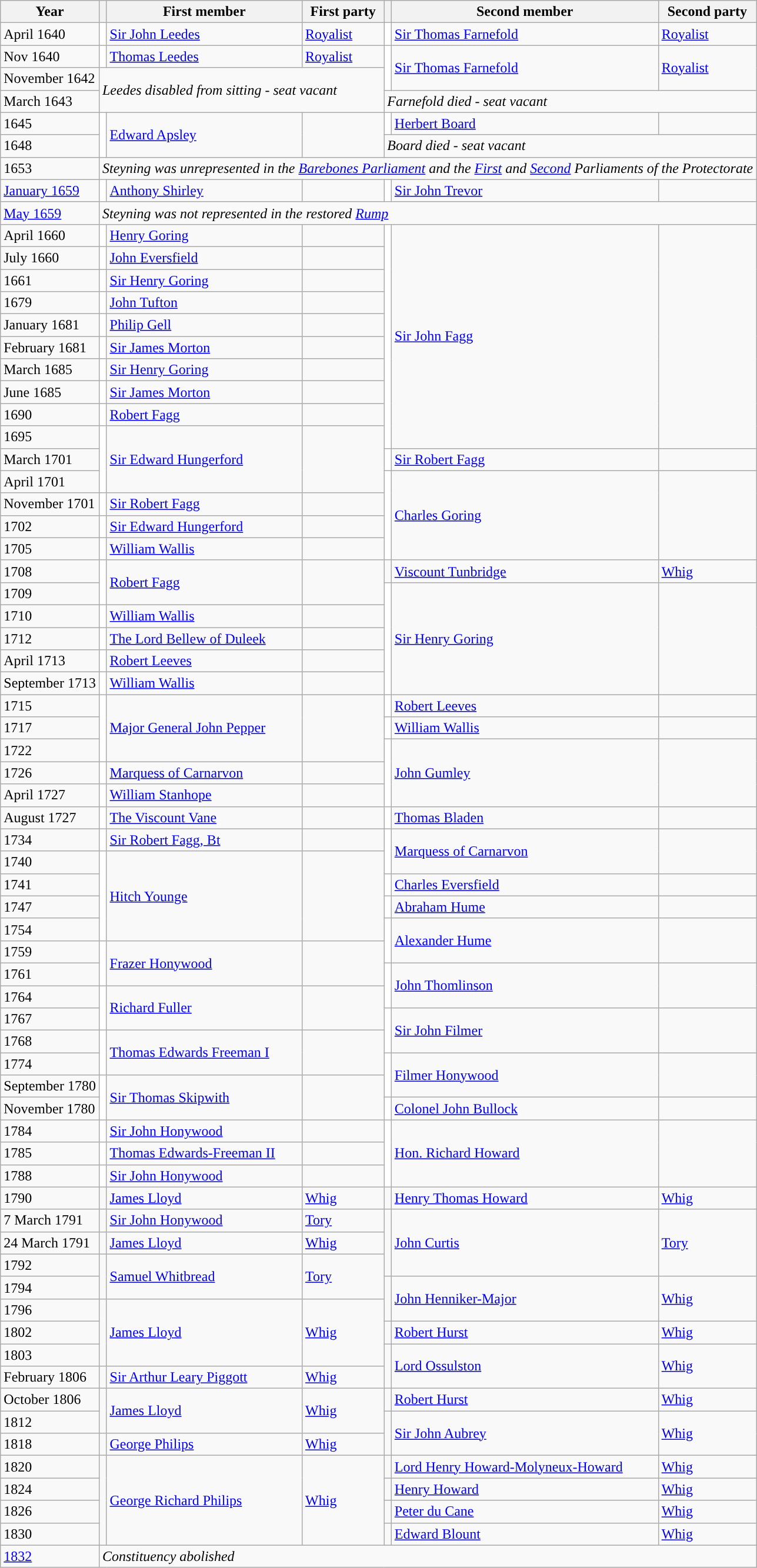<table class="wikitable">
<tr>
<th>Year</th>
<th></th>
<th>First member</th>
<th>First party</th>
<th></th>
<th>Second member</th>
<th>Second party</th>
</tr>
<tr>
<td>April 1640</td>
<td style="color:inherit;background-color: white"></td>
<td><a href='#'>Sir John Leedes</a></td>
<td><a href='#'>Royalist</a></td>
<td style="color:inherit;background-color: white"></td>
<td><a href='#'>Sir Thomas Farnefold</a></td>
<td><a href='#'>Royalist</a></td>
</tr>
<tr>
<td>Nov 1640</td>
<td style="color:inherit;background-color: white"></td>
<td><a href='#'>Thomas Leedes</a></td>
<td><a href='#'>Royalist</a></td>
<td rowspan="2" style="color:inherit;background-color: white"></td>
<td rowspan="2"><a href='#'>Sir Thomas Farnefold</a></td>
<td rowspan="2"><a href='#'>Royalist</a></td>
</tr>
<tr>
<td>November 1642</td>
<td rowspan="2" colspan="3"><em>Leedes disabled from sitting - seat vacant</em></td>
</tr>
<tr>
<td>March 1643</td>
<td colspan="3"><em>Farnefold died - seat vacant</em></td>
</tr>
<tr>
<td>1645</td>
<td rowspan="2" style="color:inherit;background-color: white"></td>
<td rowspan="2"><a href='#'>Edward Apsley</a></td>
<td rowspan="2"></td>
<td style="color:inherit;background-color: white"></td>
<td><a href='#'>Herbert Board</a></td>
<td></td>
</tr>
<tr>
<td>1648</td>
<td colspan="3"><em>Board died - seat vacant</em></td>
</tr>
<tr>
<td>1653</td>
<td colspan="6"><em>Steyning was unrepresented in the <a href='#'>Barebones Parliament</a> and the <a href='#'>First</a> and <a href='#'>Second</a> Parliaments of the Protectorate</em></td>
</tr>
<tr>
<td><a href='#'>January 1659</a></td>
<td style="color:inherit;background-color: white"></td>
<td><a href='#'>Anthony Shirley</a></td>
<td></td>
<td style="color:inherit;background-color: white"></td>
<td><a href='#'>Sir John Trevor</a></td>
<td></td>
</tr>
<tr>
<td><a href='#'>May 1659</a></td>
<td colspan="6"><em>Steyning was not represented in the restored <a href='#'>Rump</a></em></td>
</tr>
<tr>
<td>April 1660</td>
<td style="color:inherit;background-color: white"></td>
<td><a href='#'>Henry Goring</a></td>
<td></td>
<td rowspan="10" style="color:inherit;background-color: white"></td>
<td rowspan="10"><a href='#'>Sir John Fagg</a></td>
<td rowspan="10"></td>
</tr>
<tr>
<td>July 1660</td>
<td style="color:inherit;background-color: white"></td>
<td><a href='#'>John Eversfield</a></td>
<td></td>
</tr>
<tr>
<td>1661</td>
<td style="color:inherit;background-color: white"></td>
<td><a href='#'>Sir Henry Goring</a></td>
<td></td>
</tr>
<tr>
<td>1679</td>
<td style="color:inherit;background-color: white"></td>
<td><a href='#'>John Tufton</a></td>
<td></td>
</tr>
<tr>
<td>January 1681</td>
<td style="color:inherit;background-color: white"></td>
<td><a href='#'>Philip Gell</a></td>
<td></td>
</tr>
<tr>
<td>February 1681</td>
<td style="color:inherit;background-color: white"></td>
<td><a href='#'>Sir James Morton</a></td>
<td></td>
</tr>
<tr>
<td>March 1685</td>
<td style="color:inherit;background-color: white"></td>
<td><a href='#'>Sir Henry Goring</a></td>
<td></td>
</tr>
<tr>
<td>June 1685</td>
<td style="color:inherit;background-color: white"></td>
<td><a href='#'>Sir James Morton</a></td>
<td></td>
</tr>
<tr>
<td>1690</td>
<td style="color:inherit;background-color: white"></td>
<td><a href='#'>Robert Fagg</a></td>
<td></td>
</tr>
<tr>
<td>1695</td>
<td rowspan="3" style="color:inherit;background-color: white"></td>
<td rowspan="3"><a href='#'>Sir Edward Hungerford</a></td>
<td rowspan="3"></td>
</tr>
<tr>
<td>March 1701</td>
<td style="color:inherit;background-color: white"></td>
<td><a href='#'>Sir Robert Fagg</a></td>
<td></td>
</tr>
<tr>
<td>April 1701</td>
<td rowspan="4" style="color:inherit;background-color: white"></td>
<td rowspan="4"><a href='#'>Charles Goring</a></td>
<td rowspan="4"></td>
</tr>
<tr>
<td>November 1701</td>
<td style="color:inherit;background-color: white"></td>
<td><a href='#'>Sir Robert Fagg</a></td>
<td></td>
</tr>
<tr>
<td>1702</td>
<td style="color:inherit;background-color: white"></td>
<td><a href='#'>Sir Edward Hungerford</a></td>
<td></td>
</tr>
<tr>
<td>1705</td>
<td style="color:inherit;background-color: white"></td>
<td><a href='#'>William Wallis</a></td>
<td></td>
</tr>
<tr>
<td>1708</td>
<td rowspan="2" style="color:inherit;background-color: white"></td>
<td rowspan="2"><a href='#'>Robert Fagg</a></td>
<td rowspan="2"></td>
<td style="color:inherit;background-color: "></td>
<td><a href='#'>Viscount Tunbridge</a></td>
<td><a href='#'>Whig</a></td>
</tr>
<tr>
<td>1709</td>
<td rowspan="5" style="color:inherit;background-color: white"></td>
<td rowspan="5"><a href='#'>Sir Henry Goring</a></td>
<td rowspan="5"></td>
</tr>
<tr>
<td>1710</td>
<td style="color:inherit;background-color: white"></td>
<td><a href='#'>William Wallis</a></td>
<td></td>
</tr>
<tr>
<td>1712</td>
<td style="color:inherit;background-color: white"></td>
<td><a href='#'>The Lord Bellew of Duleek</a></td>
<td></td>
</tr>
<tr>
<td>April 1713</td>
<td style="color:inherit;background-color: white"></td>
<td><a href='#'>Robert Leeves</a></td>
<td></td>
</tr>
<tr>
<td>September 1713</td>
<td style="color:inherit;background-color: white"></td>
<td><a href='#'>William Wallis</a></td>
<td></td>
</tr>
<tr>
<td>1715</td>
<td rowspan="3" style="color:inherit;background-color: white"></td>
<td rowspan="3"><a href='#'>Major General John Pepper</a></td>
<td rowspan="3"></td>
<td style="color:inherit;background-color: white"></td>
<td><a href='#'>Robert Leeves</a></td>
<td></td>
</tr>
<tr>
<td>1717</td>
<td style="color:inherit;background-color: white"></td>
<td><a href='#'>William Wallis</a></td>
<td></td>
</tr>
<tr>
<td>1722</td>
<td rowspan="3" style="color:inherit;background-color: white"></td>
<td rowspan="3"><a href='#'>John Gumley</a></td>
<td rowspan="3"></td>
</tr>
<tr>
<td>1726</td>
<td style="color:inherit;background-color: white"></td>
<td><a href='#'>Marquess of Carnarvon</a></td>
<td></td>
</tr>
<tr>
<td>April 1727</td>
<td style="color:inherit;background-color: white"></td>
<td><a href='#'>William Stanhope</a></td>
<td></td>
</tr>
<tr>
<td>August 1727</td>
<td style="color:inherit;background-color: white"></td>
<td><a href='#'>The Viscount Vane</a></td>
<td></td>
<td style="color:inherit;background-color: white"></td>
<td><a href='#'>Thomas Bladen</a></td>
<td></td>
</tr>
<tr>
<td>1734</td>
<td style="color:inherit;background-color: white"></td>
<td><a href='#'>Sir Robert Fagg, Bt</a></td>
<td></td>
<td rowspan="2" style="color:inherit;background-color: white"></td>
<td rowspan="2"><a href='#'>Marquess of Carnarvon</a></td>
<td rowspan="2"></td>
</tr>
<tr>
<td>1740</td>
<td rowspan="4" style="color:inherit;background-color: white"></td>
<td rowspan="4"><a href='#'>Hitch Younge</a></td>
<td rowspan="4"></td>
</tr>
<tr>
<td>1741</td>
<td style="color:inherit;background-color: white"></td>
<td><a href='#'>Charles Eversfield</a></td>
<td></td>
</tr>
<tr>
<td>1747</td>
<td rowspan="1" style="color:inherit;background-color: white"></td>
<td rowspan="1"><a href='#'>Abraham Hume</a></td>
<td rowspan="1"></td>
</tr>
<tr>
<td>1754</td>
<td rowspan="2" style="color:inherit;background-color: white"></td>
<td rowspan="2"><a href='#'>Alexander Hume</a></td>
<td rowspan="2"></td>
</tr>
<tr>
<td>1759</td>
<td rowspan="2" style="color:inherit;background-color: white"></td>
<td rowspan="2"><a href='#'>Frazer Honywood</a></td>
<td rowspan="2"></td>
</tr>
<tr>
<td>1761</td>
<td rowspan="2" style="color:inherit;background-color: white"></td>
<td rowspan="2"><a href='#'>John Thomlinson</a></td>
<td rowspan="2"></td>
</tr>
<tr>
<td>1764</td>
<td rowspan="2" style="color:inherit;background-color: white"></td>
<td rowspan="2"><a href='#'>Richard Fuller</a></td>
<td rowspan="2"></td>
</tr>
<tr>
<td>1767</td>
<td rowspan="2" style="color:inherit;background-color: white"></td>
<td rowspan="2"><a href='#'>Sir John Filmer</a></td>
<td rowspan="2"></td>
</tr>
<tr>
<td>1768</td>
<td rowspan="2" style="color:inherit;background-color: white"></td>
<td rowspan="2"><a href='#'>Thomas Edwards Freeman I</a></td>
<td rowspan="2"></td>
</tr>
<tr>
<td>1774</td>
<td rowspan="2" style="color:inherit;background-color: white"></td>
<td rowspan="2"><a href='#'>Filmer Honywood</a></td>
<td rowspan="2"></td>
</tr>
<tr>
<td>September 1780</td>
<td rowspan="2" style="color:inherit;background-color: white"></td>
<td rowspan="2"><a href='#'>Sir Thomas Skipwith</a></td>
<td rowspan="2"></td>
</tr>
<tr>
<td>November 1780</td>
<td style="color:inherit;background-color: white"></td>
<td><a href='#'>Colonel John Bullock</a></td>
<td></td>
</tr>
<tr>
<td>1784</td>
<td style="color:inherit;background-color: white"></td>
<td><a href='#'>Sir John Honywood</a></td>
<td></td>
<td rowspan="3" style="color:inherit;background-color: white"></td>
<td rowspan="3"><a href='#'>Hon. Richard Howard</a></td>
<td rowspan="3"></td>
</tr>
<tr>
<td>1785</td>
<td style="color:inherit;background-color: white"></td>
<td><a href='#'>Thomas Edwards-Freeman II</a></td>
<td></td>
</tr>
<tr>
<td>1788</td>
<td style="color:inherit;background-color: white"></td>
<td><a href='#'>Sir John Honywood</a></td>
<td></td>
</tr>
<tr>
<td>1790 </td>
<td style="color:inherit;background-color: "></td>
<td><a href='#'>James Lloyd</a></td>
<td><a href='#'>Whig</a></td>
<td style="color:inherit;background-color: "></td>
<td><a href='#'>Henry Thomas Howard</a></td>
<td><a href='#'>Whig</a></td>
</tr>
<tr>
<td>7 March 1791</td>
<td style="color:inherit;background-color: "></td>
<td><a href='#'>Sir John Honywood</a></td>
<td><a href='#'>Tory</a></td>
<td rowspan="3" style="color:inherit;background-color: "></td>
<td rowspan="3"><a href='#'>John Curtis</a></td>
<td rowspan="3"><a href='#'>Tory</a></td>
</tr>
<tr>
<td>24 March 1791</td>
<td style="color:inherit;background-color: "></td>
<td><a href='#'>James Lloyd</a></td>
<td><a href='#'>Whig</a></td>
</tr>
<tr>
<td>1792</td>
<td rowspan="2" style="color:inherit;background-color: "></td>
<td rowspan="2"><a href='#'>Samuel Whitbread</a></td>
<td rowspan="2"><a href='#'>Tory</a></td>
</tr>
<tr>
<td>1794</td>
<td rowspan="2" style="color:inherit;background-color: "></td>
<td rowspan="2"><a href='#'>John Henniker-Major</a></td>
<td rowspan="2"><a href='#'>Whig</a></td>
</tr>
<tr>
<td>1796</td>
<td rowspan="3" style="color:inherit;background-color: "></td>
<td rowspan="3"><a href='#'>James Lloyd</a></td>
<td rowspan="3"><a href='#'>Whig</a></td>
</tr>
<tr>
<td>1802</td>
<td style="color:inherit;background-color: "></td>
<td><a href='#'>Robert Hurst</a></td>
<td><a href='#'>Whig</a></td>
</tr>
<tr>
<td>1803</td>
<td rowspan="2" style="color:inherit;background-color: "></td>
<td rowspan="2"><a href='#'>Lord Ossulston</a></td>
<td rowspan="2"><a href='#'>Whig</a></td>
</tr>
<tr>
<td>February 1806</td>
<td style="color:inherit;background-color: "></td>
<td><a href='#'>Sir Arthur Leary Piggott</a></td>
<td><a href='#'>Whig</a></td>
</tr>
<tr>
<td>October 1806</td>
<td rowspan="2" style="color:inherit;background-color: "></td>
<td rowspan="2"><a href='#'>James Lloyd</a></td>
<td rowspan="2"><a href='#'>Whig</a></td>
<td style="color:inherit;background-color: "></td>
<td><a href='#'>Robert Hurst</a></td>
<td><a href='#'>Whig</a></td>
</tr>
<tr>
<td>1812</td>
<td rowspan="2" style="color:inherit;background-color: "></td>
<td rowspan="2"><a href='#'>Sir John Aubrey</a></td>
<td rowspan="2"><a href='#'>Whig</a></td>
</tr>
<tr>
<td>1818</td>
<td style="color:inherit;background-color: "></td>
<td><a href='#'>George Philips</a></td>
<td><a href='#'>Whig</a></td>
</tr>
<tr>
<td>1820</td>
<td rowspan="4" style="color:inherit;background-color: "></td>
<td rowspan="4"><a href='#'>George Richard Philips</a></td>
<td rowspan="4"><a href='#'>Whig</a></td>
<td style="color:inherit;background-color: "></td>
<td><a href='#'>Lord Henry Howard-Molyneux-Howard</a></td>
<td><a href='#'>Whig</a></td>
</tr>
<tr>
<td>1824</td>
<td style="color:inherit;background-color: "></td>
<td><a href='#'>Henry Howard</a></td>
<td><a href='#'>Whig</a></td>
</tr>
<tr>
<td>1826</td>
<td style="color:inherit;background-color: "></td>
<td><a href='#'>Peter du Cane</a></td>
<td><a href='#'>Whig</a></td>
</tr>
<tr>
<td>1830</td>
<td style="color:inherit;background-color: "></td>
<td><a href='#'>Edward Blount</a></td>
<td><a href='#'>Whig</a></td>
</tr>
<tr>
<td><a href='#'>1832</a></td>
<td colspan="6"><em>Constituency abolished</em></td>
</tr>
</table>
